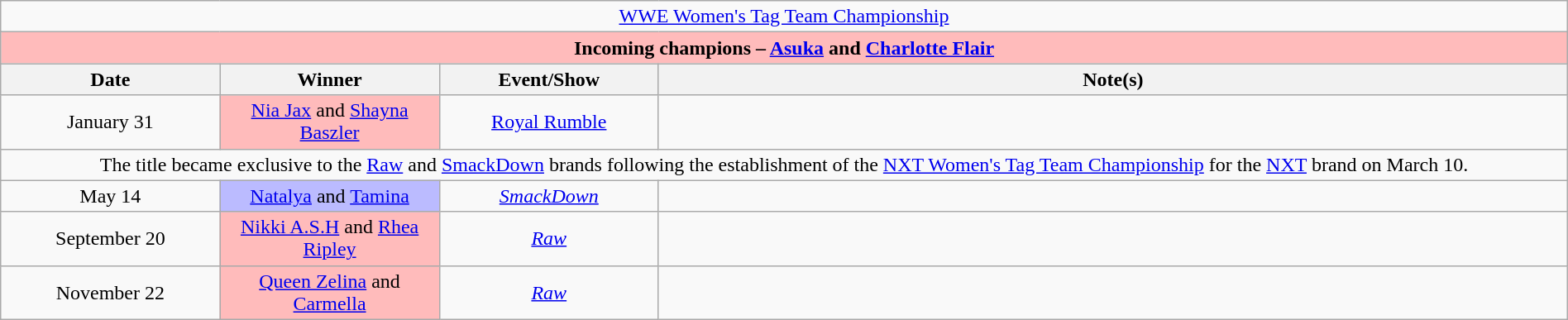<table class="wikitable" style="text-align:center; width:100%;">
<tr>
<td colspan="4" style="text-align: center;"><a href='#'>WWE Women's Tag Team Championship</a></td>
</tr>
<tr style="background:#FBB;">
<td colspan="4" style="text-align: center;"><strong>Incoming champions – <a href='#'>Asuka</a> and <a href='#'>Charlotte Flair</a></strong></td>
</tr>
<tr>
<th width=14%>Date</th>
<th width=14%>Winner</th>
<th width=14%>Event/Show</th>
<th width=58%>Note(s)</th>
</tr>
<tr>
<td>January 31</td>
<td style="background:#FBB;"><a href='#'>Nia Jax</a> and <a href='#'>Shayna Baszler</a></td>
<td><a href='#'>Royal Rumble</a><br></td>
<td></td>
</tr>
<tr>
<td colspan="4">The title became exclusive to the <a href='#'>Raw</a> and <a href='#'>SmackDown</a> brands following the establishment of the <a href='#'>NXT Women's Tag Team Championship</a> for the <a href='#'>NXT</a> brand on March 10.</td>
</tr>
<tr>
<td>May 14</td>
<td style="background:#BBF;"><a href='#'>Natalya</a> and <a href='#'>Tamina</a></td>
<td><em><a href='#'>SmackDown</a></em></td>
<td></td>
</tr>
<tr>
<td>September 20</td>
<td style="background:#FBB;"><a href='#'>Nikki A.S.H</a> and <a href='#'>Rhea Ripley</a></td>
<td><em><a href='#'>Raw</a></em></td>
<td></td>
</tr>
<tr>
<td>November 22</td>
<td style="background:#FBB;"><a href='#'>Queen Zelina</a> and <a href='#'>Carmella</a></td>
<td><em><a href='#'>Raw</a></em></td>
<td></td>
</tr>
</table>
